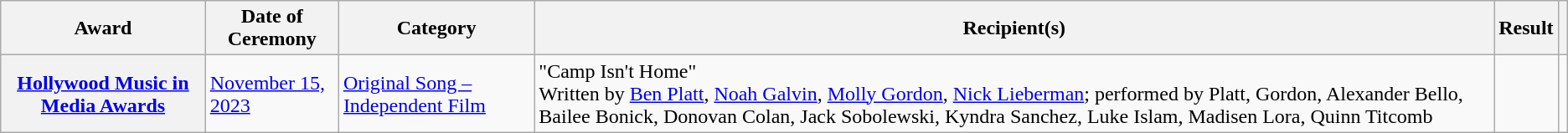<table class="wikitable plainrowheaders sortable">
<tr>
<th scope="col">Award</th>
<th scope="col">Date of Ceremony</th>
<th scope="col">Category</th>
<th scope="col">Recipient(s)</th>
<th scope="col">Result</th>
<th scope="col" class="unsortable"></th>
</tr>
<tr>
<th scope="row"><a href='#'>Hollywood Music in Media Awards</a></th>
<td><a href='#'>November 15, 2023</a></td>
<td><a href='#'>Original Song – Independent Film</a></td>
<td>"Camp Isn't Home"<br>Written by <a href='#'>Ben Platt</a>, <a href='#'>Noah Galvin</a>, <a href='#'>Molly Gordon</a>, <a href='#'>Nick Lieberman</a>; performed by Platt, Gordon, Alexander Bello, Bailee Bonick, Donovan Colan, Jack Sobolewski, Kyndra Sanchez, Luke Islam, Madisen Lora, Quinn Titcomb</td>
<td></td>
<td align="center"><br></td>
</tr>
</table>
